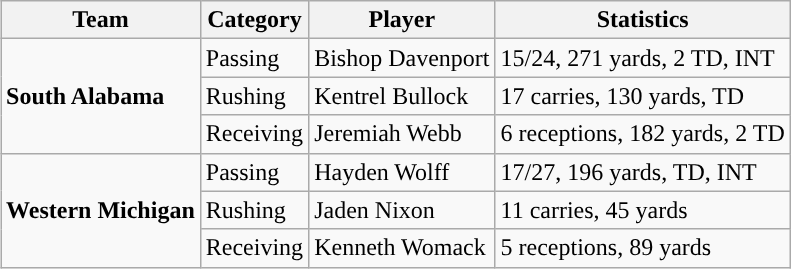<table class="wikitable" style="float: right;">
<tr>
<th>Team</th>
<th>Category</th>
<th>Player</th>
<th>Statistics</th>
</tr>
<tr>
<td rowspan=3><strong>South Alabama</strong></td>
<td>Passing</td>
<td>Bishop Davenport</td>
<td>15/24, 271 yards, 2 TD, INT</td>
</tr>
<tr>
<td>Rushing</td>
<td>Kentrel Bullock</td>
<td>17 carries, 130 yards, TD</td>
</tr>
<tr>
<td>Receiving</td>
<td>Jeremiah Webb</td>
<td>6 receptions, 182 yards, 2 TD</td>
</tr>
<tr>
<td rowspan=3><strong>Western Michigan</strong></td>
<td>Passing</td>
<td>Hayden Wolff</td>
<td>17/27, 196 yards, TD, INT</td>
</tr>
<tr>
<td>Rushing</td>
<td>Jaden Nixon</td>
<td>11 carries, 45 yards</td>
</tr>
<tr>
<td>Receiving</td>
<td>Kenneth Womack</td>
<td>5 receptions, 89 yards</td>
</tr>
</table>
